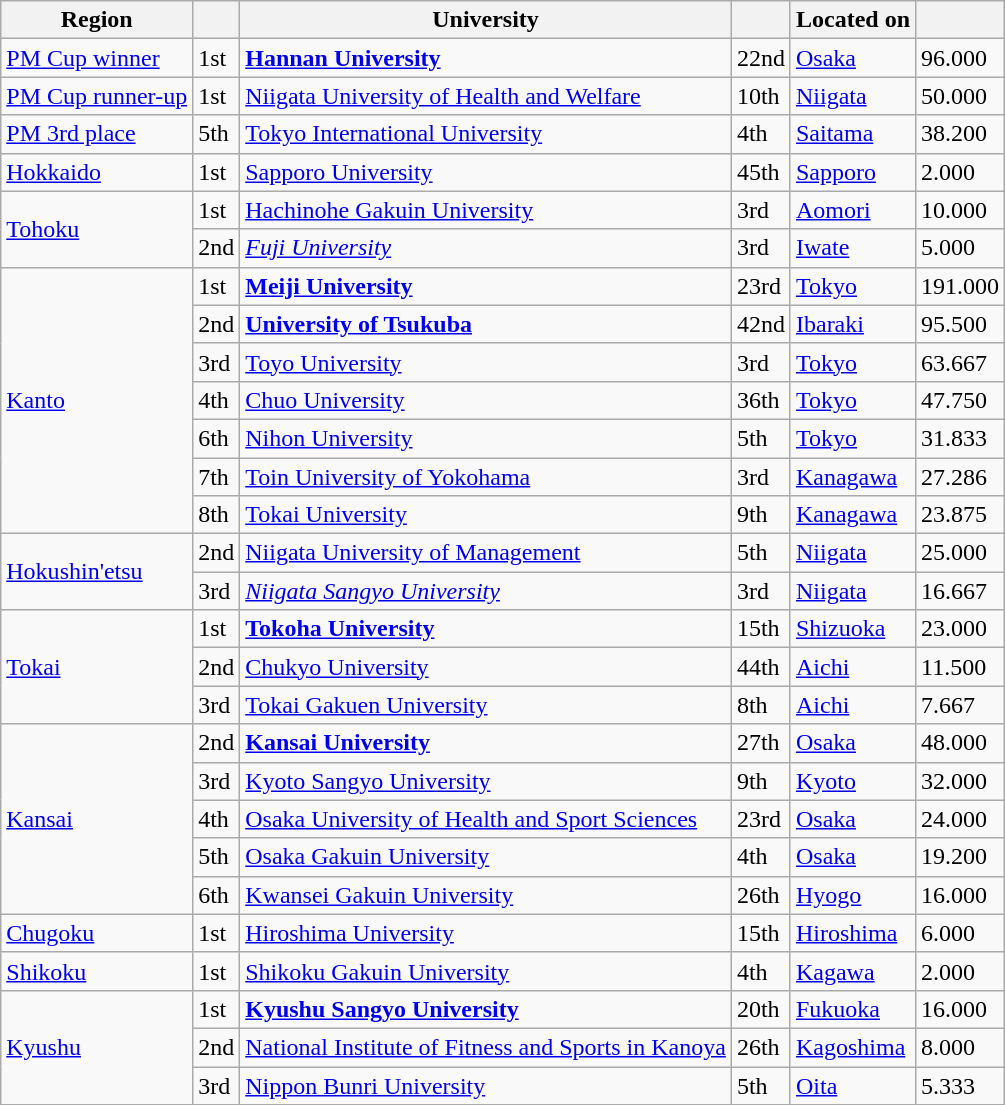<table class="wikitable sortable" style="text-align:left;">
<tr>
<th>Region</th>
<th></th>
<th>University</th>
<th></th>
<th>Located on</th>
<th></th>
</tr>
<tr>
<td rowspan=1><a href='#'>PM Cup winner</a></td>
<td>1st</td>
<td><strong><a href='#'>Hannan University</a></strong></td>
<td>22nd</td>
<td><a href='#'>Osaka</a></td>
<td>96.000</td>
</tr>
<tr>
<td rowspan=1><a href='#'>PM Cup runner-up</a></td>
<td>1st</td>
<td><a href='#'>Niigata University of Health and Welfare</a></td>
<td>10th</td>
<td><a href='#'>Niigata</a></td>
<td>50.000</td>
</tr>
<tr>
<td rowspan=1><a href='#'>PM 3rd place</a></td>
<td>5th</td>
<td><a href='#'>Tokyo International University</a></td>
<td>4th</td>
<td><a href='#'>Saitama</a></td>
<td>38.200</td>
</tr>
<tr>
<td rowspan=1><a href='#'>Hokkaido</a></td>
<td>1st</td>
<td><a href='#'>Sapporo University</a></td>
<td>45th</td>
<td><a href='#'>Sapporo</a></td>
<td>2.000</td>
</tr>
<tr>
<td rowspan=2><a href='#'>Tohoku</a></td>
<td>1st</td>
<td><a href='#'>Hachinohe Gakuin University</a></td>
<td>3rd</td>
<td><a href='#'>Aomori</a></td>
<td>10.000</td>
</tr>
<tr>
<td>2nd</td>
<td><em><a href='#'>Fuji University</a></em></td>
<td>3rd</td>
<td><a href='#'>Iwate</a></td>
<td>5.000</td>
</tr>
<tr>
<td rowspan=7><a href='#'>Kanto</a></td>
<td>1st</td>
<td><strong><a href='#'>Meiji University</a></strong></td>
<td>23rd</td>
<td><a href='#'>Tokyo</a></td>
<td>191.000</td>
</tr>
<tr>
<td>2nd</td>
<td><strong><a href='#'>University of Tsukuba</a></strong></td>
<td>42nd</td>
<td><a href='#'>Ibaraki</a></td>
<td>95.500</td>
</tr>
<tr>
<td>3rd</td>
<td><a href='#'>Toyo University</a></td>
<td>3rd</td>
<td><a href='#'>Tokyo</a></td>
<td>63.667</td>
</tr>
<tr>
<td>4th</td>
<td><a href='#'>Chuo University</a></td>
<td>36th</td>
<td><a href='#'>Tokyo</a></td>
<td>47.750</td>
</tr>
<tr>
<td>6th</td>
<td><a href='#'>Nihon University</a></td>
<td>5th</td>
<td><a href='#'>Tokyo</a></td>
<td>31.833</td>
</tr>
<tr>
<td>7th</td>
<td><a href='#'>Toin University of Yokohama</a></td>
<td>3rd</td>
<td><a href='#'>Kanagawa</a></td>
<td>27.286</td>
</tr>
<tr>
<td>8th</td>
<td><a href='#'>Tokai University</a></td>
<td>9th</td>
<td><a href='#'>Kanagawa</a></td>
<td>23.875</td>
</tr>
<tr>
<td rowspan=2><a href='#'>Hoku</a><a href='#'>shin'etsu</a></td>
<td>2nd</td>
<td><a href='#'>Niigata University of Management</a></td>
<td>5th</td>
<td><a href='#'>Niigata</a></td>
<td>25.000</td>
</tr>
<tr>
<td>3rd</td>
<td><em><a href='#'>Niigata Sangyo University</a></em></td>
<td>3rd</td>
<td><a href='#'>Niigata</a></td>
<td>16.667</td>
</tr>
<tr>
<td rowspan=3><a href='#'>Tokai</a></td>
<td>1st</td>
<td><strong><a href='#'>Tokoha University</a></strong></td>
<td>15th</td>
<td><a href='#'>Shizuoka</a></td>
<td>23.000</td>
</tr>
<tr>
<td>2nd</td>
<td><a href='#'>Chukyo University</a></td>
<td>44th</td>
<td><a href='#'>Aichi</a></td>
<td>11.500</td>
</tr>
<tr>
<td>3rd</td>
<td><a href='#'>Tokai Gakuen University</a></td>
<td>8th</td>
<td><a href='#'>Aichi</a></td>
<td>7.667</td>
</tr>
<tr>
<td rowspan=5><a href='#'>Kansai</a></td>
<td>2nd</td>
<td><strong><a href='#'>Kansai University</a></strong></td>
<td>27th</td>
<td><a href='#'>Osaka</a></td>
<td>48.000</td>
</tr>
<tr>
<td>3rd</td>
<td><a href='#'>Kyoto Sangyo University</a></td>
<td>9th</td>
<td><a href='#'>Kyoto</a></td>
<td>32.000</td>
</tr>
<tr>
<td>4th</td>
<td><a href='#'>Osaka University of Health and Sport Sciences</a></td>
<td>23rd</td>
<td><a href='#'>Osaka</a></td>
<td>24.000</td>
</tr>
<tr>
<td>5th</td>
<td><a href='#'>Osaka Gakuin University</a></td>
<td>4th</td>
<td><a href='#'>Osaka</a></td>
<td>19.200</td>
</tr>
<tr>
<td>6th</td>
<td><a href='#'>Kwansei Gakuin University</a></td>
<td>26th</td>
<td><a href='#'>Hyogo</a></td>
<td>16.000</td>
</tr>
<tr>
<td rowspan=1><a href='#'>Chugoku</a></td>
<td>1st</td>
<td><a href='#'>Hiroshima University</a></td>
<td>15th</td>
<td><a href='#'>Hiroshima</a></td>
<td>6.000</td>
</tr>
<tr>
<td rowspan=1><a href='#'>Shikoku</a></td>
<td>1st</td>
<td><a href='#'>Shikoku Gakuin University</a></td>
<td>4th</td>
<td><a href='#'>Kagawa</a></td>
<td>2.000</td>
</tr>
<tr>
<td rowspan=3><a href='#'>Kyushu</a></td>
<td>1st</td>
<td><strong><a href='#'>Kyushu Sangyo University</a></strong></td>
<td>20th</td>
<td><a href='#'>Fukuoka</a></td>
<td>16.000</td>
</tr>
<tr>
<td>2nd</td>
<td><a href='#'>National Institute of Fitness and Sports in Kanoya</a></td>
<td>26th</td>
<td><a href='#'>Kagoshima</a></td>
<td>8.000</td>
</tr>
<tr>
<td>3rd</td>
<td><a href='#'>Nippon Bunri University</a></td>
<td>5th</td>
<td><a href='#'>Oita</a></td>
<td>5.333</td>
</tr>
<tr>
</tr>
</table>
